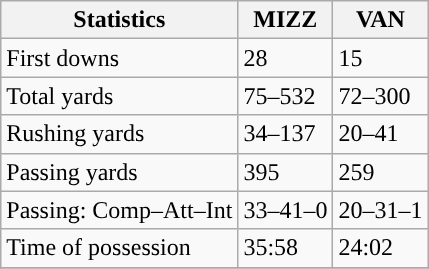<table class="wikitable" style="float: left;">
<tr>
<th>Statistics</th>
<th>MIZZ</th>
<th>VAN</th>
</tr>
<tr>
<td>First downs</td>
<td>28</td>
<td>15</td>
</tr>
<tr>
<td>Total yards</td>
<td>75–532</td>
<td>72–300</td>
</tr>
<tr>
<td>Rushing yards</td>
<td>34–137</td>
<td>20–41</td>
</tr>
<tr>
<td>Passing yards</td>
<td>395</td>
<td>259</td>
</tr>
<tr>
<td>Passing: Comp–Att–Int</td>
<td>33–41–0</td>
<td>20–31–1</td>
</tr>
<tr>
<td>Time of possession</td>
<td>35:58</td>
<td>24:02</td>
</tr>
<tr>
</tr>
</table>
